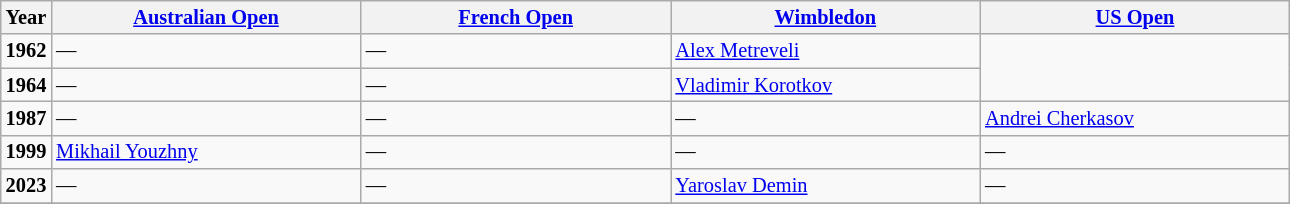<table class="wikitable sortable" style="font-size: 85%">
<tr>
<th>Year</th>
<th width=200><a href='#'>Australian Open</a></th>
<th width=200><a href='#'>French Open</a></th>
<th width=200><a href='#'>Wimbledon</a></th>
<th width=200><a href='#'>US Open</a></th>
</tr>
<tr>
<td><strong>1962</strong></td>
<td>—</td>
<td>—</td>
<td> <a href='#'>Alex Metreveli</a> <br> </td>
<td rowspan="2"></td>
</tr>
<tr>
<td><strong>1964</strong></td>
<td>—</td>
<td>—</td>
<td> <a href='#'>Vladimir Korotkov</a> <br> </td>
</tr>
<tr>
<td><strong>1987</strong></td>
<td>—</td>
<td>—</td>
<td>—</td>
<td> <a href='#'>Andrei Cherkasov</a><br> </td>
</tr>
<tr>
<td><strong>1999</strong></td>
<td> <a href='#'>Mikhail Youzhny</a></td>
<td>—</td>
<td>—</td>
<td>—</td>
</tr>
<tr>
<td><strong>2023</strong></td>
<td>—</td>
<td>—</td>
<td> <a href='#'>Yaroslav Demin</a></td>
<td>—</td>
</tr>
<tr>
</tr>
</table>
